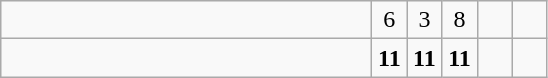<table class="wikitable">
<tr>
<td style="width:15em"></td>
<td align=center style="width:1em">6</td>
<td align=center style="width:1em">3</td>
<td align=center style="width:1em">8</td>
<td align=center style="width:1em"></td>
<td align=center style="width:1em"></td>
</tr>
<tr>
<td style="width:15em"></td>
<td align=center style="width:1em"><strong>11</strong></td>
<td align=center style="width:1em"><strong>11</strong></td>
<td align=center style="width:1em"><strong>11</strong></td>
<td align=center style="width:1em"></td>
<td align=center style="width:1em"></td>
</tr>
</table>
